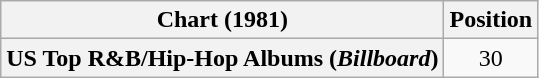<table class="wikitable plainrowheaders" style="text-align:center">
<tr>
<th scope="col">Chart (1981)</th>
<th scope="col">Position</th>
</tr>
<tr>
<th scope="row">US Top R&B/Hip-Hop Albums (<em>Billboard</em>)</th>
<td>30</td>
</tr>
</table>
